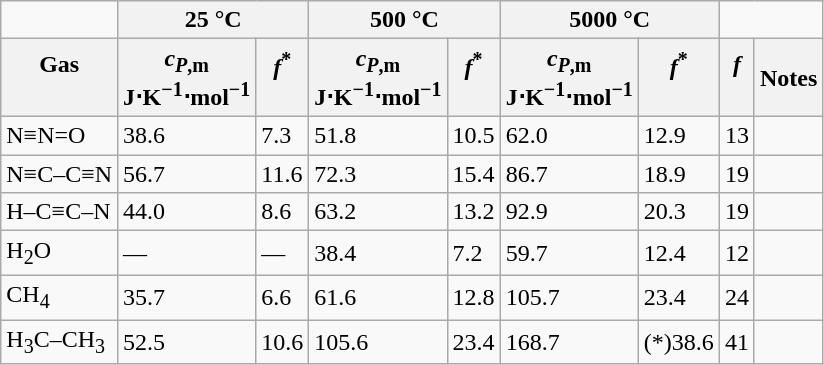<table class="wikitable">
<tr>
<td></td>
<th colspan=2>25 °C</th>
<th colspan=2>500 °C</th>
<th colspan=2>5000 °C</th>
</tr>
<tr>
<th>Gas<br> </th>
<th><em>c</em><sub><em>P</em>,m</sub><br>J⋅K<sup>−1</sup>⋅mol<sup>−1</sup></th>
<th><em>f</em><sup>*</sup><br> </th>
<th><em>c</em><sub><em>P</em>,m</sub><br>J⋅K<sup>−1</sup>⋅mol<sup>−1</sup></th>
<th><em>f</em><sup>*</sup><br> </th>
<th><em>c</em><sub><em>P</em>,m</sub><br>J⋅K<sup>−1</sup>⋅mol<sup>−1</sup></th>
<th><em>f</em><sup>*</sup><br> </th>
<th><em>f</em><br> </th>
<th>Notes</th>
</tr>
<tr>
<td>N≡N=O</td>
<td>38.6</td>
<td>7.3</td>
<td>51.8</td>
<td>10.5</td>
<td>62.0</td>
<td>12.9</td>
<td>13</td>
<td></td>
</tr>
<tr>
<td>N≡C–C≡N</td>
<td>56.7</td>
<td>11.6</td>
<td>72.3</td>
<td>15.4</td>
<td>86.7</td>
<td>18.9</td>
<td>19</td>
<td></td>
</tr>
<tr>
<td>H–C≡C–N</td>
<td>44.0</td>
<td>8.6</td>
<td>63.2</td>
<td>13.2</td>
<td>92.9</td>
<td>20.3</td>
<td>19</td>
<td></td>
</tr>
<tr>
<td>H<sub>2</sub>O</td>
<td>—</td>
<td>—</td>
<td>38.4</td>
<td>7.2</td>
<td>59.7</td>
<td>12.4</td>
<td>12</td>
<td></td>
</tr>
<tr>
<td>CH<sub>4</sub></td>
<td>35.7</td>
<td>6.6</td>
<td>61.6</td>
<td>12.8</td>
<td>105.7</td>
<td>23.4</td>
<td>24</td>
<td></td>
</tr>
<tr>
<td>H<sub>3</sub>C–CH<sub>3</sub></td>
<td>52.5</td>
<td>10.6</td>
<td>105.6</td>
<td>23.4</td>
<td>168.7</td>
<td>(*)38.6</td>
<td>41</td>
<td></td>
</tr>
</table>
